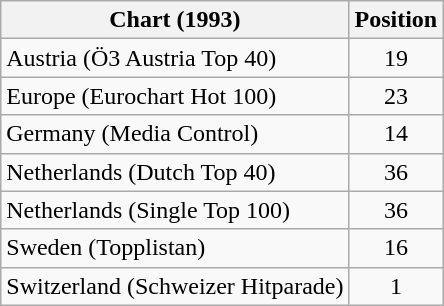<table class="wikitable sortable">
<tr>
<th>Chart (1993)</th>
<th>Position</th>
</tr>
<tr>
<td>Austria (Ö3 Austria Top 40)</td>
<td align="center">19</td>
</tr>
<tr>
<td>Europe (Eurochart Hot 100)</td>
<td align="center">23</td>
</tr>
<tr>
<td>Germany (Media Control)</td>
<td align="center">14</td>
</tr>
<tr>
<td>Netherlands (Dutch Top 40)</td>
<td align="center">36</td>
</tr>
<tr>
<td>Netherlands (Single Top 100)</td>
<td align="center">36</td>
</tr>
<tr>
<td>Sweden (Topplistan)</td>
<td align="center">16</td>
</tr>
<tr>
<td>Switzerland (Schweizer Hitparade)</td>
<td align="center">1</td>
</tr>
</table>
